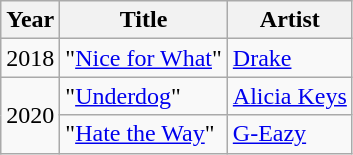<table class="wikitable sortable">
<tr>
<th scope="col">Year</th>
<th scope="col">Title</th>
<th scope="col">Artist</th>
</tr>
<tr>
<td>2018</td>
<td>"<a href='#'>Nice for What</a>"</td>
<td><a href='#'>Drake</a></td>
</tr>
<tr>
<td rowspan="2">2020</td>
<td>"<a href='#'>Underdog</a>"</td>
<td><a href='#'>Alicia Keys</a></td>
</tr>
<tr>
<td>"<a href='#'>Hate the Way</a>"</td>
<td><a href='#'>G-Eazy</a></td>
</tr>
</table>
